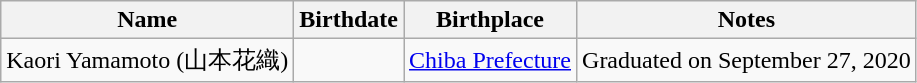<table class="wikitable">
<tr>
<th>Name</th>
<th>Birthdate</th>
<th>Birthplace</th>
<th>Notes</th>
</tr>
<tr>
<td>Kaori Yamamoto (山本花織)</td>
<td></td>
<td><a href='#'>Chiba Prefecture</a></td>
<td>Graduated  on September 27, 2020</td>
</tr>
</table>
